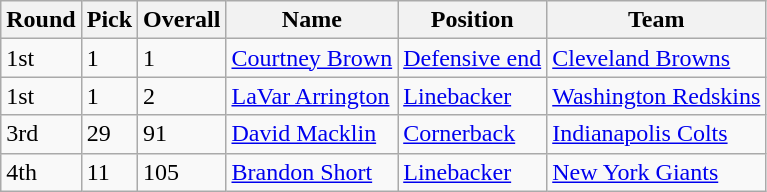<table class="wikitable">
<tr>
<th>Round</th>
<th>Pick</th>
<th>Overall</th>
<th>Name</th>
<th>Position</th>
<th>Team</th>
</tr>
<tr>
<td>1st</td>
<td>1</td>
<td>1</td>
<td><a href='#'>Courtney Brown</a></td>
<td><a href='#'>Defensive end</a></td>
<td><a href='#'>Cleveland Browns</a></td>
</tr>
<tr>
<td>1st</td>
<td>1</td>
<td>2</td>
<td><a href='#'>LaVar Arrington</a></td>
<td><a href='#'>Linebacker</a></td>
<td><a href='#'>Washington Redskins</a></td>
</tr>
<tr>
<td>3rd</td>
<td>29</td>
<td>91</td>
<td><a href='#'>David Macklin</a></td>
<td><a href='#'>Cornerback</a></td>
<td><a href='#'>Indianapolis Colts</a></td>
</tr>
<tr>
<td>4th</td>
<td>11</td>
<td>105</td>
<td><a href='#'>Brandon Short</a></td>
<td><a href='#'>Linebacker</a></td>
<td><a href='#'>New York Giants</a></td>
</tr>
</table>
